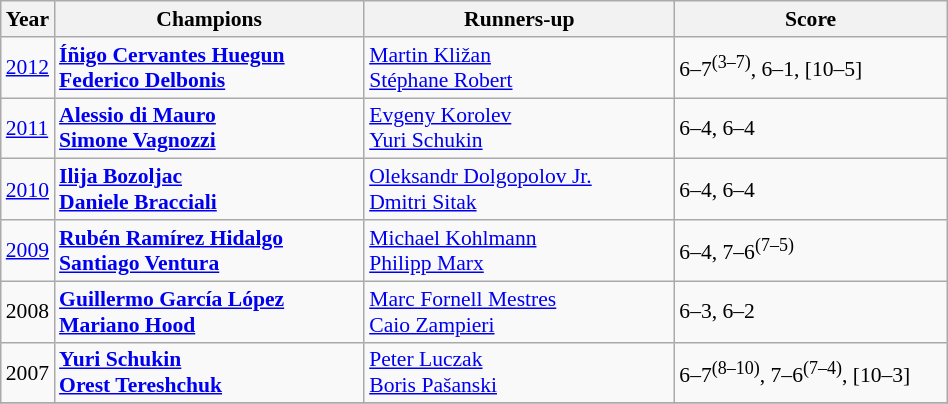<table class="wikitable" style="font-size:90%">
<tr>
<th>Year</th>
<th width="200">Champions</th>
<th width="200">Runners-up</th>
<th width="175">Score</th>
</tr>
<tr>
<td><a href='#'>2012</a></td>
<td> <strong><a href='#'>Íñigo Cervantes Huegun</a></strong><br> <strong><a href='#'>Federico Delbonis</a></strong></td>
<td> <a href='#'>Martin Kližan</a><br> <a href='#'>Stéphane Robert</a></td>
<td>6–7<sup>(3–7)</sup>, 6–1, [10–5]</td>
</tr>
<tr>
<td><a href='#'>2011</a></td>
<td> <strong><a href='#'>Alessio di Mauro</a></strong><br> <strong><a href='#'>Simone Vagnozzi</a></strong></td>
<td> <a href='#'>Evgeny Korolev</a><br> <a href='#'>Yuri Schukin</a></td>
<td>6–4, 6–4</td>
</tr>
<tr>
<td><a href='#'>2010</a></td>
<td> <strong><a href='#'>Ilija Bozoljac</a></strong><br> <strong><a href='#'>Daniele Bracciali</a></strong></td>
<td> <a href='#'>Oleksandr Dolgopolov Jr.</a><br> <a href='#'>Dmitri Sitak</a></td>
<td>6–4, 6–4</td>
</tr>
<tr>
<td><a href='#'>2009</a></td>
<td> <strong><a href='#'>Rubén Ramírez Hidalgo</a></strong><br> <strong><a href='#'>Santiago Ventura</a></strong></td>
<td> <a href='#'>Michael Kohlmann</a><br> <a href='#'>Philipp Marx</a></td>
<td>6–4, 7–6<sup>(7–5)</sup></td>
</tr>
<tr>
<td>2008</td>
<td> <strong><a href='#'>Guillermo García López</a></strong><br> <strong><a href='#'>Mariano Hood</a></strong></td>
<td> <a href='#'>Marc Fornell Mestres</a><br> <a href='#'>Caio Zampieri</a></td>
<td>6–3, 6–2</td>
</tr>
<tr>
<td>2007</td>
<td> <strong><a href='#'>Yuri Schukin</a></strong><br> <strong><a href='#'>Orest Tereshchuk</a></strong></td>
<td> <a href='#'>Peter Luczak</a><br> <a href='#'>Boris Pašanski</a></td>
<td>6–7<sup>(8–10)</sup>, 7–6<sup>(7–4)</sup>, [10–3]</td>
</tr>
<tr>
</tr>
</table>
